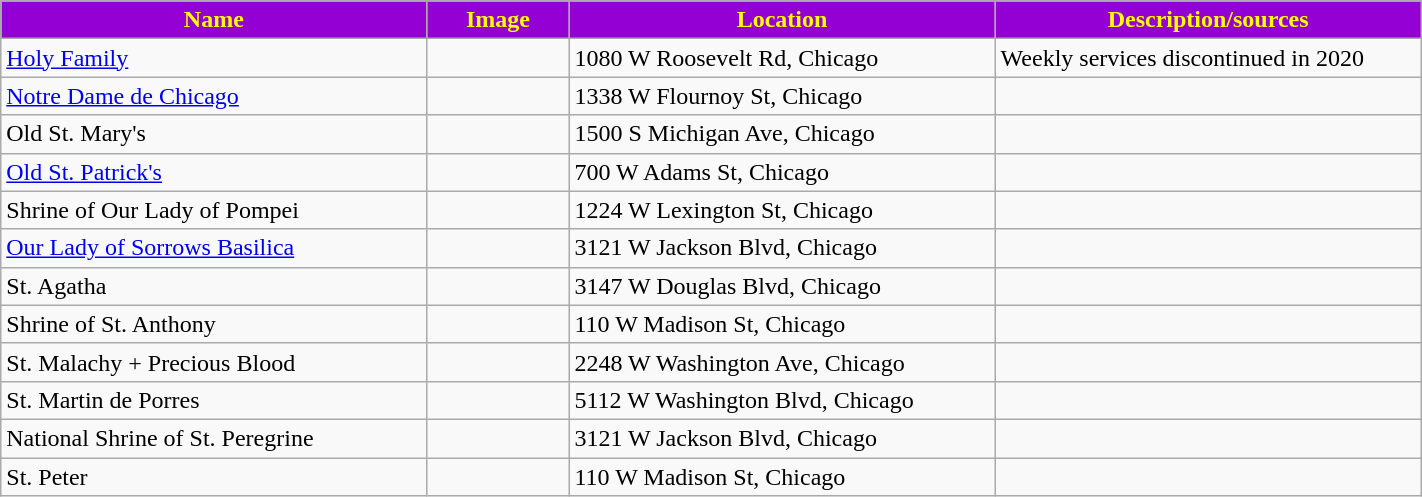<table class="wikitable sortable" style="width:75%">
<tr>
<th style="background:darkviolet; color:yellow;" width="30%"><strong>Name</strong></th>
<th style="background:darkviolet; color:yellow;" width="10%"><strong>Image</strong></th>
<th style="background:darkviolet; color:yellow;" width="30%"><strong>Location</strong></th>
<th style="background:darkviolet; color:yellow;" width="30%"><strong>Description/sources</strong></th>
</tr>
<tr>
<td><a href='#'>Holy Family</a></td>
<td></td>
<td>1080 W Roosevelt Rd, Chicago</td>
<td>Weekly services discontinued in 2020</td>
</tr>
<tr>
<td><a href='#'>Notre Dame de Chicago</a></td>
<td></td>
<td>1338 W Flournoy St, Chicago</td>
<td></td>
</tr>
<tr>
<td>Old St. Mary's</td>
<td></td>
<td>1500 S Michigan Ave, Chicago</td>
<td></td>
</tr>
<tr>
<td><a href='#'>Old St. Patrick's</a></td>
<td></td>
<td>700 W Adams St, Chicago</td>
<td></td>
</tr>
<tr>
<td>Shrine of Our Lady of Pompei</td>
<td></td>
<td>1224 W Lexington St, Chicago</td>
<td></td>
</tr>
<tr>
<td><a href='#'>Our Lady of Sorrows Basilica</a></td>
<td></td>
<td>3121 W Jackson Blvd, Chicago</td>
<td></td>
</tr>
<tr>
<td>St. Agatha</td>
<td></td>
<td>3147 W Douglas Blvd, Chicago</td>
<td></td>
</tr>
<tr>
<td>Shrine of St. Anthony</td>
<td></td>
<td>110 W Madison St, Chicago</td>
<td></td>
</tr>
<tr>
<td>St. Malachy + Precious Blood</td>
<td></td>
<td>2248 W Washington Ave, Chicago</td>
<td></td>
</tr>
<tr>
<td>St. Martin de Porres</td>
<td></td>
<td>5112 W Washington Blvd, Chicago</td>
<td></td>
</tr>
<tr>
<td>National Shrine of St. Peregrine</td>
<td></td>
<td>3121 W Jackson Blvd, Chicago</td>
<td></td>
</tr>
<tr>
<td>St. Peter</td>
<td></td>
<td>110 W Madison St, Chicago</td>
<td></td>
</tr>
</table>
